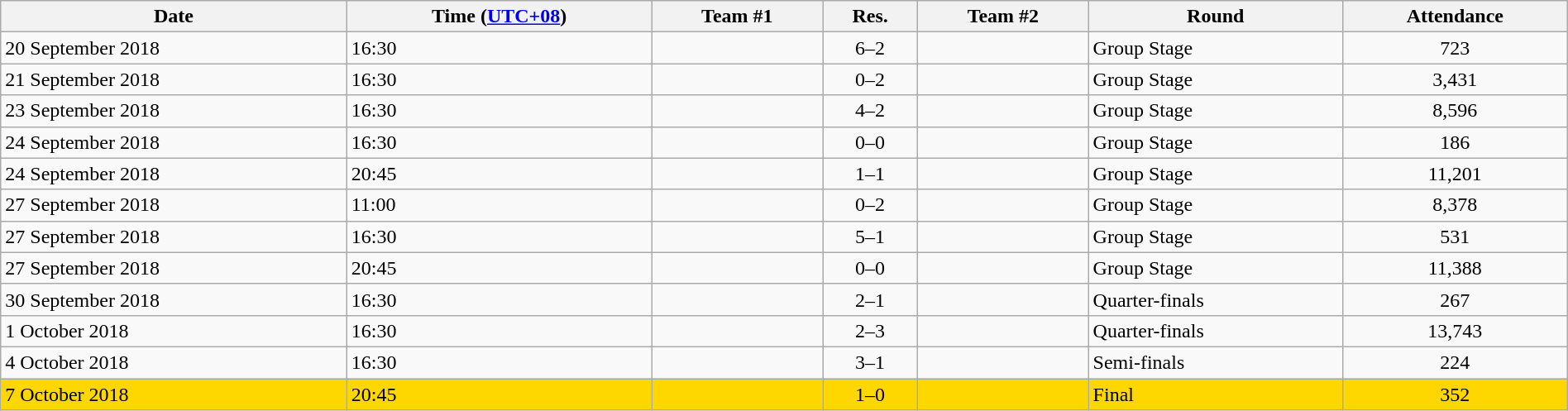<table class="wikitable" style="text-align:left; width:100%;">
<tr>
<th>Date</th>
<th>Time (<a href='#'>UTC+08</a>)</th>
<th>Team #1</th>
<th>Res.</th>
<th>Team #2</th>
<th>Round</th>
<th>Attendance</th>
</tr>
<tr>
<td>20 September 2018</td>
<td>16:30</td>
<td><strong></strong></td>
<td style="text-align:center;">6–2</td>
<td></td>
<td>Group Stage</td>
<td style="text-align:center;">723</td>
</tr>
<tr>
<td>21 September 2018</td>
<td>16:30</td>
<td></td>
<td style="text-align:center;">0–2</td>
<td><strong></strong></td>
<td>Group Stage</td>
<td style="text-align:center;">3,431</td>
</tr>
<tr>
<td>23 September 2018</td>
<td>16:30</td>
<td><strong></strong></td>
<td style="text-align:center;">4–2</td>
<td></td>
<td>Group Stage</td>
<td style="text-align:center;">8,596</td>
</tr>
<tr>
<td>24 September 2018</td>
<td>16:30</td>
<td></td>
<td style="text-align:center;">0–0</td>
<td></td>
<td>Group Stage</td>
<td style="text-align:center;">186</td>
</tr>
<tr>
<td>24 September 2018</td>
<td>20:45</td>
<td></td>
<td style="text-align:center;">1–1</td>
<td></td>
<td>Group Stage</td>
<td style="text-align:center;">11,201</td>
</tr>
<tr>
<td>27 September 2018</td>
<td>11:00</td>
<td></td>
<td style="text-align:center;">0–2</td>
<td><strong></strong></td>
<td>Group Stage</td>
<td style="text-align:center;">8,378</td>
</tr>
<tr>
<td>27 September 2018</td>
<td>16:30</td>
<td><strong></strong></td>
<td style="text-align:center;">5–1</td>
<td></td>
<td>Group Stage</td>
<td style="text-align:center;">531</td>
</tr>
<tr>
<td>27 September 2018</td>
<td>20:45</td>
<td></td>
<td style="text-align:center;">0–0</td>
<td></td>
<td>Group Stage</td>
<td style="text-align:center;">11,388</td>
</tr>
<tr>
<td>30 September 2018</td>
<td>16:30</td>
<td><strong></strong></td>
<td style="text-align:center;">2–1</td>
<td></td>
<td>Quarter-finals</td>
<td style="text-align:center;">267</td>
</tr>
<tr>
<td>1 October 2018</td>
<td>16:30</td>
<td></td>
<td style="text-align:center;">2–3</td>
<td><strong></strong></td>
<td>Quarter-finals</td>
<td style="text-align:center;">13,743</td>
</tr>
<tr>
<td>4 October 2018</td>
<td>16:30</td>
<td><strong></strong></td>
<td style="text-align:center;">3–1</td>
<td></td>
<td>Semi-finals</td>
<td style="text-align:center;">224</td>
</tr>
<tr bgcolor=gold>
<td>7 October 2018</td>
<td>20:45</td>
<td><strong></strong></td>
<td style="text-align:center;">1–0</td>
<td></td>
<td>Final</td>
<td style="text-align:center;">352</td>
</tr>
</table>
